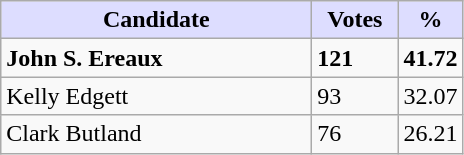<table class="wikitable">
<tr>
<th style="background:#ddf; width:200px;">Candidate</th>
<th style="background:#ddf; width:50px;">Votes</th>
<th style="background:#ddf; width:30px;">%</th>
</tr>
<tr>
<td><strong>John S. Ereaux</strong></td>
<td><strong>121</strong></td>
<td><strong>41.72</strong></td>
</tr>
<tr>
<td>Kelly Edgett</td>
<td>93</td>
<td>32.07</td>
</tr>
<tr>
<td>Clark Butland</td>
<td>76</td>
<td>26.21</td>
</tr>
</table>
